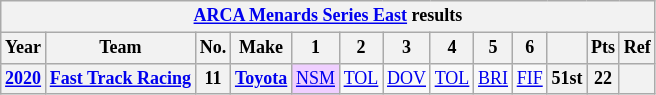<table class="wikitable" style="text-align:center; font-size:75%">
<tr>
<th colspan="15"><a href='#'>ARCA Menards Series East</a> results</th>
</tr>
<tr>
<th>Year</th>
<th>Team</th>
<th>No.</th>
<th>Make</th>
<th>1</th>
<th>2</th>
<th>3</th>
<th>4</th>
<th>5</th>
<th>6</th>
<th></th>
<th>Pts</th>
<th>Ref</th>
</tr>
<tr>
<th><a href='#'>2020</a></th>
<th><a href='#'>Fast Track Racing</a></th>
<th>11</th>
<th><a href='#'>Toyota</a></th>
<td style="background:#EFCFFF;"><a href='#'>NSM</a><br></td>
<td><a href='#'>TOL</a></td>
<td><a href='#'>DOV</a></td>
<td><a href='#'>TOL</a></td>
<td><a href='#'>BRI</a></td>
<td><a href='#'>FIF</a></td>
<th>51st</th>
<th>22</th>
<th></th>
</tr>
</table>
